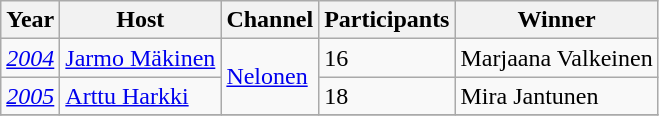<table class="wikitable">
<tr>
<th>Year</th>
<th>Host</th>
<th>Channel</th>
<th>Participants</th>
<th>Winner</th>
</tr>
<tr>
<td><a href='#'><em>2004</em></a></td>
<td><a href='#'>Jarmo Mäkinen</a></td>
<td rowspan=2><a href='#'>Nelonen</a></td>
<td>16</td>
<td>Marjaana Valkeinen</td>
</tr>
<tr>
<td><a href='#'><em>2005</em></a></td>
<td><a href='#'>Arttu Harkki</a></td>
<td>18</td>
<td>Mira Jantunen</td>
</tr>
<tr>
</tr>
</table>
